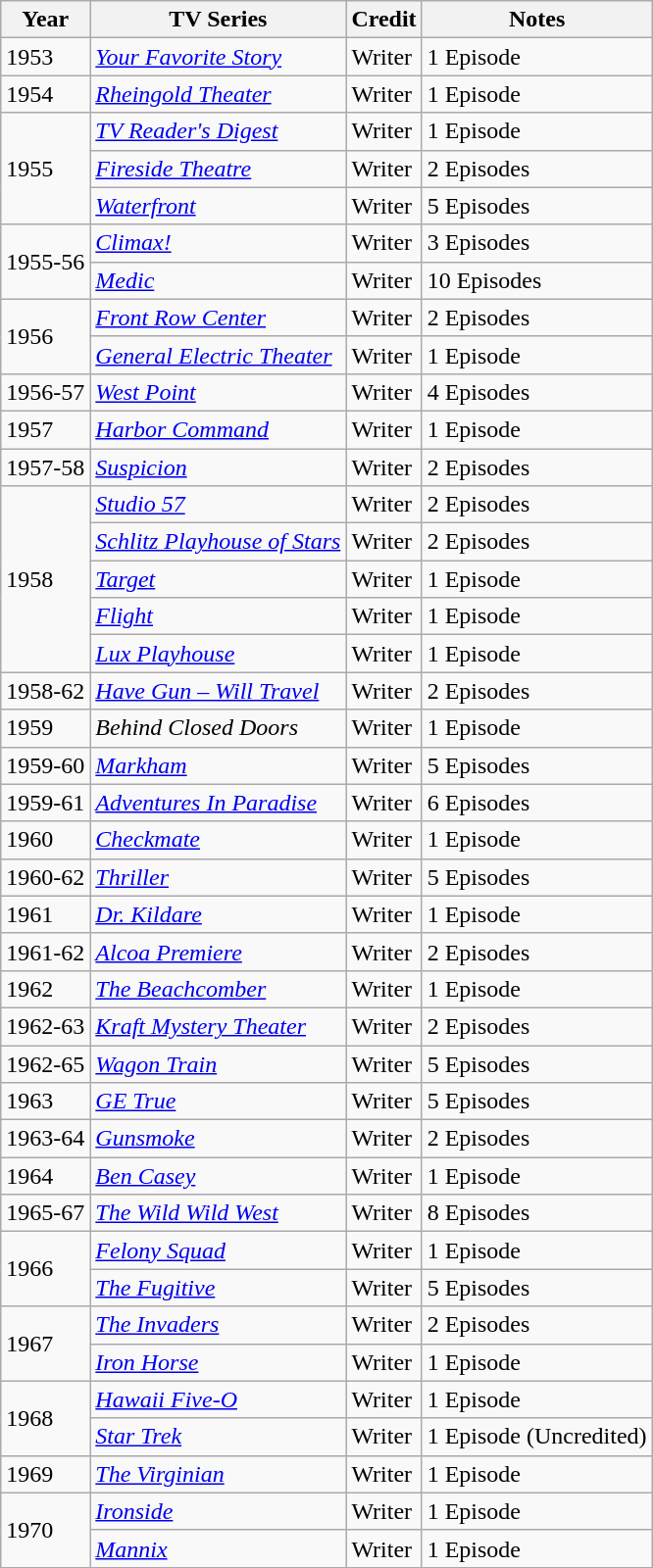<table class="wikitable">
<tr>
<th>Year</th>
<th>TV Series</th>
<th>Credit</th>
<th>Notes</th>
</tr>
<tr>
<td>1953</td>
<td><em><a href='#'>Your Favorite Story</a></em></td>
<td>Writer</td>
<td>1 Episode</td>
</tr>
<tr>
<td>1954</td>
<td><em><a href='#'>Rheingold Theater</a></em></td>
<td>Writer</td>
<td>1 Episode</td>
</tr>
<tr>
<td rowspan=3>1955</td>
<td><em><a href='#'>TV Reader's Digest</a></em></td>
<td>Writer</td>
<td>1 Episode</td>
</tr>
<tr>
<td><em><a href='#'>Fireside Theatre</a></em></td>
<td>Writer</td>
<td>2 Episodes</td>
</tr>
<tr>
<td><em><a href='#'>Waterfront</a></em></td>
<td>Writer</td>
<td>5 Episodes</td>
</tr>
<tr>
<td rowspan=2>1955-56</td>
<td><em><a href='#'>Climax!</a></em></td>
<td>Writer</td>
<td>3 Episodes</td>
</tr>
<tr>
<td><em><a href='#'>Medic</a></em></td>
<td>Writer</td>
<td>10 Episodes</td>
</tr>
<tr>
<td rowspan=2>1956</td>
<td><em><a href='#'>Front Row Center</a></em></td>
<td>Writer</td>
<td>2 Episodes</td>
</tr>
<tr>
<td><em><a href='#'>General Electric Theater</a></em></td>
<td>Writer</td>
<td>1 Episode</td>
</tr>
<tr>
<td>1956-57</td>
<td><em><a href='#'>West Point</a></em></td>
<td>Writer</td>
<td>4 Episodes</td>
</tr>
<tr>
<td>1957</td>
<td><em><a href='#'>Harbor Command</a></em></td>
<td>Writer</td>
<td>1 Episode</td>
</tr>
<tr>
<td>1957-58</td>
<td><em><a href='#'>Suspicion</a></em></td>
<td>Writer</td>
<td>2 Episodes</td>
</tr>
<tr>
<td rowspan=5>1958</td>
<td><em><a href='#'>Studio 57</a></em></td>
<td>Writer</td>
<td>2 Episodes</td>
</tr>
<tr>
<td><em><a href='#'>Schlitz Playhouse of Stars</a></em></td>
<td>Writer</td>
<td>2 Episodes</td>
</tr>
<tr>
<td><em><a href='#'>Target</a></em></td>
<td>Writer</td>
<td>1 Episode</td>
</tr>
<tr>
<td><em><a href='#'>Flight</a></em></td>
<td>Writer</td>
<td>1 Episode</td>
</tr>
<tr>
<td><em><a href='#'>Lux Playhouse</a></em></td>
<td>Writer</td>
<td>1 Episode</td>
</tr>
<tr>
<td>1958-62</td>
<td><em><a href='#'>Have Gun – Will Travel</a></em></td>
<td>Writer</td>
<td>2 Episodes</td>
</tr>
<tr>
<td>1959</td>
<td><em>Behind Closed Doors</em></td>
<td>Writer</td>
<td>1 Episode</td>
</tr>
<tr>
<td>1959-60</td>
<td><em><a href='#'>Markham</a></em></td>
<td>Writer</td>
<td>5 Episodes</td>
</tr>
<tr>
<td>1959-61</td>
<td><em><a href='#'>Adventures In Paradise</a></em></td>
<td>Writer</td>
<td>6 Episodes</td>
</tr>
<tr>
<td>1960</td>
<td><em><a href='#'>Checkmate</a></em></td>
<td>Writer</td>
<td>1 Episode</td>
</tr>
<tr>
<td>1960-62</td>
<td><em><a href='#'>Thriller</a></em></td>
<td>Writer</td>
<td>5 Episodes</td>
</tr>
<tr>
<td>1961</td>
<td><em><a href='#'>Dr. Kildare</a></em></td>
<td>Writer</td>
<td>1 Episode</td>
</tr>
<tr>
<td>1961-62</td>
<td><em><a href='#'>Alcoa Premiere</a></em></td>
<td>Writer</td>
<td>2 Episodes</td>
</tr>
<tr>
<td>1962</td>
<td><em><a href='#'>The Beachcomber</a></em></td>
<td>Writer</td>
<td>1 Episode</td>
</tr>
<tr>
<td>1962-63</td>
<td><em><a href='#'>Kraft Mystery Theater</a></em></td>
<td>Writer</td>
<td>2 Episodes</td>
</tr>
<tr>
<td>1962-65</td>
<td><em><a href='#'>Wagon Train</a></em></td>
<td>Writer</td>
<td>5 Episodes</td>
</tr>
<tr>
<td>1963</td>
<td><em><a href='#'>GE True</a></em></td>
<td>Writer</td>
<td>5 Episodes</td>
</tr>
<tr>
<td>1963-64</td>
<td><em><a href='#'>Gunsmoke</a></em></td>
<td>Writer</td>
<td>2 Episodes</td>
</tr>
<tr>
<td>1964</td>
<td><em><a href='#'>Ben Casey</a></em></td>
<td>Writer</td>
<td>1 Episode</td>
</tr>
<tr>
<td>1965-67</td>
<td><em><a href='#'>The Wild Wild West</a></em></td>
<td>Writer</td>
<td>8 Episodes</td>
</tr>
<tr>
<td rowspan=2>1966</td>
<td><em><a href='#'>Felony Squad</a></em></td>
<td>Writer</td>
<td>1 Episode</td>
</tr>
<tr>
<td><em><a href='#'>The Fugitive</a></em></td>
<td>Writer</td>
<td>5 Episodes</td>
</tr>
<tr>
<td rowspan=2>1967</td>
<td><em><a href='#'>The Invaders</a></em></td>
<td>Writer</td>
<td>2 Episodes</td>
</tr>
<tr>
<td><em><a href='#'>Iron Horse</a></em></td>
<td>Writer</td>
<td>1 Episode</td>
</tr>
<tr>
<td rowspan=2>1968</td>
<td><em><a href='#'>Hawaii Five-O</a></em></td>
<td>Writer</td>
<td>1 Episode</td>
</tr>
<tr>
<td><em><a href='#'>Star Trek</a></em></td>
<td>Writer</td>
<td>1 Episode (Uncredited)</td>
</tr>
<tr>
<td>1969</td>
<td><em><a href='#'>The Virginian</a></em></td>
<td>Writer</td>
<td>1 Episode</td>
</tr>
<tr>
<td rowspan=2>1970</td>
<td><em><a href='#'>Ironside</a></em></td>
<td>Writer</td>
<td>1 Episode</td>
</tr>
<tr>
<td><em><a href='#'>Mannix</a></em></td>
<td>Writer</td>
<td>1 Episode</td>
</tr>
<tr>
</tr>
</table>
